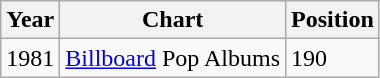<table class="wikitable">
<tr>
<th align="left">Year</th>
<th align="left">Chart</th>
<th align="left">Position</th>
</tr>
<tr>
<td align="left">1981</td>
<td align="left"><a href='#'>Billboard</a> Pop Albums</td>
<td align="left">190</td>
</tr>
</table>
